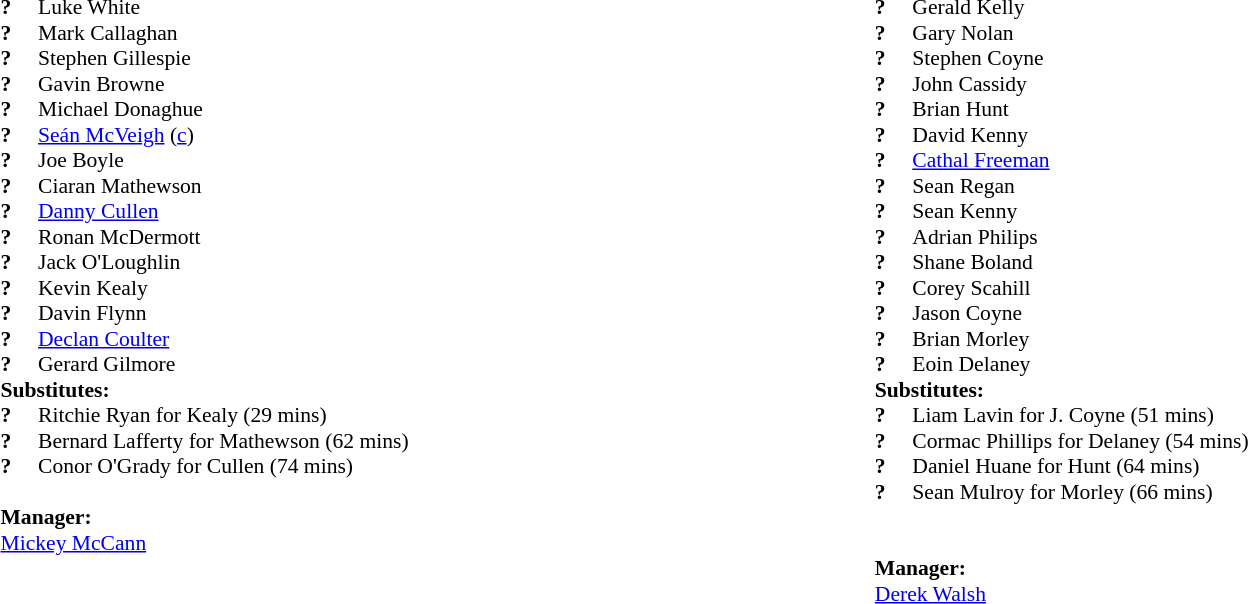<table style="width:75%;">
<tr>
<td style="vertical-align:top; width:50%;"><br><table style="font-size: 90%" cellspacing="0" cellpadding="0">
<tr>
<th width=25></th>
</tr>
<tr>
<td><strong>?</strong></td>
<td>Luke White</td>
</tr>
<tr>
<td><strong>?</strong></td>
<td>Mark Callaghan</td>
</tr>
<tr>
<td><strong>?</strong></td>
<td>Stephen Gillespie</td>
</tr>
<tr>
<td><strong>?</strong></td>
<td>Gavin Browne</td>
</tr>
<tr>
<td><strong>?</strong></td>
<td>Michael Donaghue</td>
</tr>
<tr>
<td><strong>?</strong></td>
<td><a href='#'>Seán McVeigh</a> (<a href='#'>c</a>)</td>
</tr>
<tr>
<td><strong>?</strong></td>
<td>Joe Boyle</td>
</tr>
<tr>
<td><strong>?</strong></td>
<td>Ciaran Mathewson</td>
</tr>
<tr>
<td><strong>?</strong></td>
<td><a href='#'>Danny Cullen</a></td>
</tr>
<tr>
<td><strong>?</strong></td>
<td>Ronan McDermott</td>
</tr>
<tr>
<td><strong>?</strong></td>
<td>Jack O'Loughlin</td>
</tr>
<tr>
<td><strong>?</strong></td>
<td>Kevin Kealy</td>
</tr>
<tr>
<td><strong>?</strong></td>
<td>Davin Flynn</td>
</tr>
<tr>
<td><strong>?</strong></td>
<td><a href='#'>Declan Coulter</a></td>
</tr>
<tr>
<td><strong>?</strong></td>
<td>Gerard Gilmore</td>
</tr>
<tr>
<td colspan=3><strong>Substitutes:</strong></td>
</tr>
<tr>
<td><strong>?</strong></td>
<td>Ritchie Ryan for Kealy (29 mins)</td>
</tr>
<tr>
<td><strong>?</strong></td>
<td>Bernard Lafferty for Mathewson (62 mins)</td>
</tr>
<tr>
<td><strong>?</strong></td>
<td>Conor O'Grady for Cullen (74 mins)</td>
</tr>
<tr>
<td colspan=3><br><strong>Manager:</strong></td>
</tr>
<tr>
<td colspan="4"><a href='#'>Mickey McCann</a></td>
</tr>
</table>
</td>
<td style="vertical-align:top; width:50%"><br><table style="font-size: 90%" cellspacing="0" cellpadding="0" align=center>
<tr>
<th width="25"></th>
</tr>
<tr>
<td><strong>?</strong></td>
<td>Gerald Kelly</td>
</tr>
<tr>
<td><strong>?</strong></td>
<td>Gary Nolan</td>
</tr>
<tr>
<td><strong>?</strong></td>
<td>Stephen Coyne</td>
</tr>
<tr>
<td><strong>?</strong></td>
<td>John Cassidy</td>
</tr>
<tr>
<td><strong>?</strong></td>
<td>Brian Hunt</td>
</tr>
<tr>
<td><strong>?</strong></td>
<td>David Kenny</td>
</tr>
<tr>
<td><strong>?</strong></td>
<td><a href='#'>Cathal Freeman</a></td>
</tr>
<tr>
<td><strong>?</strong></td>
<td>Sean Regan</td>
</tr>
<tr>
<td><strong>?</strong></td>
<td>Sean Kenny</td>
</tr>
<tr>
<td><strong>?</strong></td>
<td>Adrian Philips</td>
</tr>
<tr>
<td><strong>?</strong></td>
<td>Shane Boland</td>
</tr>
<tr>
<td><strong>?</strong></td>
<td>Corey Scahill</td>
</tr>
<tr>
<td><strong>?</strong></td>
<td>Jason Coyne</td>
</tr>
<tr>
<td><strong>?</strong></td>
<td>Brian Morley</td>
</tr>
<tr>
<td><strong>?</strong></td>
<td>Eoin Delaney</td>
</tr>
<tr>
<td colspan=3><strong>Substitutes:</strong></td>
</tr>
<tr>
<td><strong>?</strong></td>
<td>Liam Lavin for J. Coyne (51 mins)</td>
</tr>
<tr>
<td><strong>?</strong></td>
<td>Cormac Phillips for Delaney (54 mins)</td>
</tr>
<tr>
<td><strong>?</strong></td>
<td>Daniel Huane for Hunt (64 mins)</td>
</tr>
<tr>
<td><strong>?</strong></td>
<td>Sean Mulroy for Morley (66 mins)</td>
</tr>
<tr>
<td><br></td>
</tr>
<tr>
<td colspan=3><br><strong>Manager:</strong></td>
</tr>
<tr>
<td colspan="4"><a href='#'>Derek Walsh</a></td>
</tr>
</table>
</td>
</tr>
</table>
